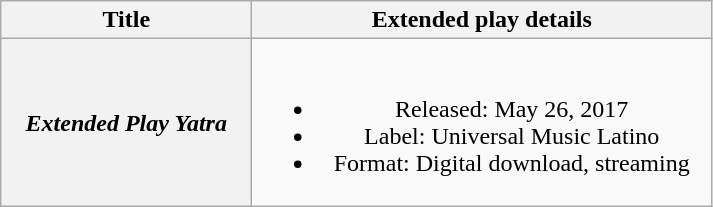<table class="wikitable plainrowheaders" style="text-align:center;">
<tr>
<th scope="col" style="width:10em;">Title</th>
<th scope="col" style="width:18.7em;">Extended play details</th>
</tr>
<tr>
<th scope="row"><em>Extended Play Yatra</em></th>
<td><br><ul><li>Released: May 26, 2017</li><li>Label: Universal Music Latino</li><li>Format: Digital download, streaming</li></ul></td>
</tr>
</table>
